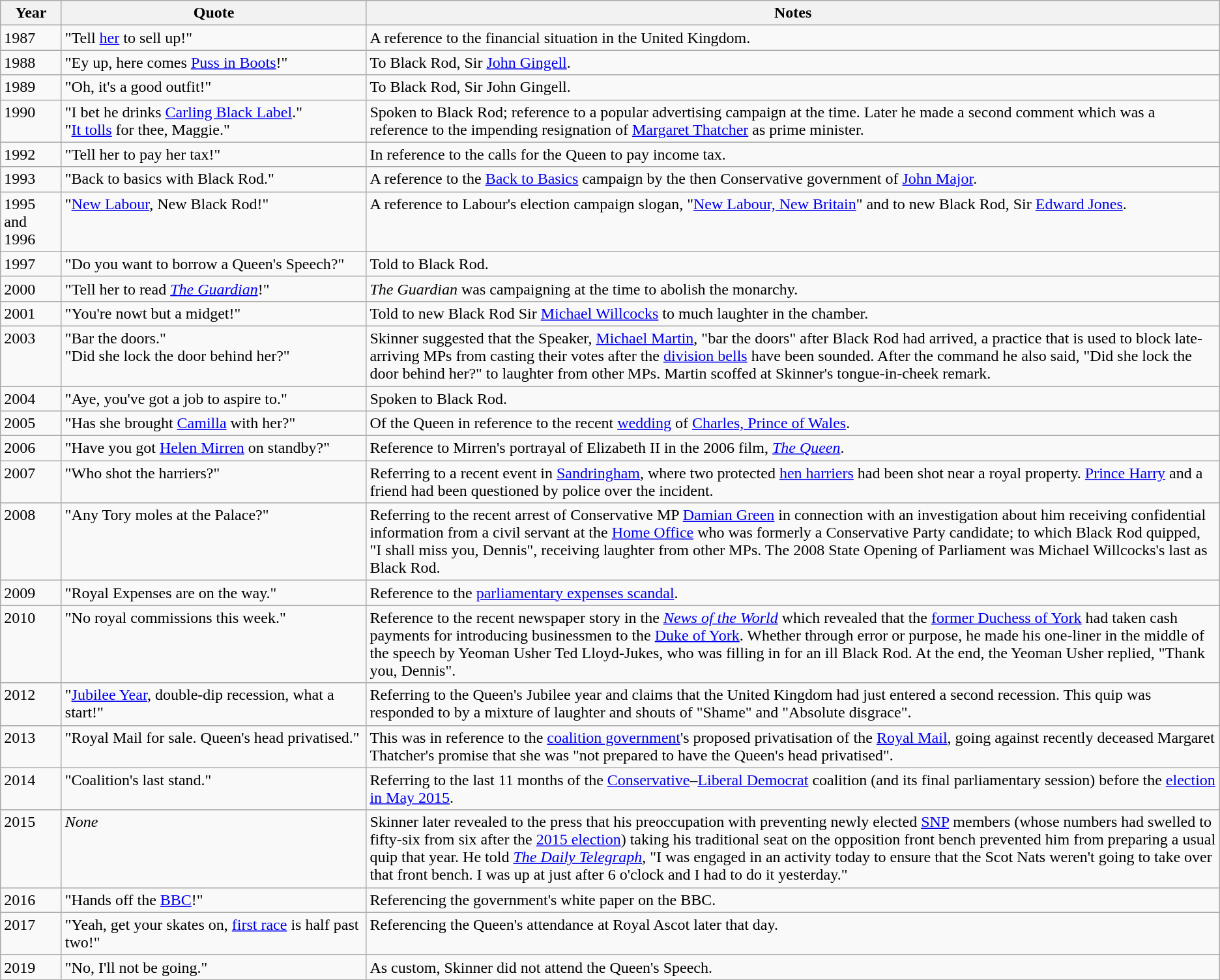<table class="wikitable">
<tr>
<th style="width:5%;">Year</th>
<th>Quote</th>
<th style="width:70%;">Notes</th>
</tr>
<tr valign="top">
<td>1987</td>
<td>"Tell <a href='#'>her</a> to sell up!"</td>
<td>A reference to the financial situation in the United Kingdom.</td>
</tr>
<tr valign="top">
<td>1988</td>
<td>"Ey up, here comes <a href='#'>Puss in Boots</a>!"</td>
<td>To Black Rod, Sir <a href='#'>John Gingell</a>.</td>
</tr>
<tr valign="top">
<td>1989</td>
<td>"Oh, it's a good outfit!"</td>
<td>To Black Rod, Sir John Gingell.</td>
</tr>
<tr valign="top">
<td>1990</td>
<td>"I bet he drinks <a href='#'>Carling Black Label</a>." <br> "<a href='#'>It tolls</a> for thee, Maggie."</td>
<td>Spoken to Black Rod; reference to a popular advertising campaign at the time. Later he made a second comment which was a reference to the impending resignation of <a href='#'>Margaret Thatcher</a> as prime minister.</td>
</tr>
<tr valign="top">
<td>1992</td>
<td>"Tell her to pay her tax!"</td>
<td>In reference to the calls for the Queen to pay income tax.</td>
</tr>
<tr valign="top">
<td>1993</td>
<td>"Back to basics with Black Rod."</td>
<td>A reference to the <a href='#'>Back to Basics</a> campaign by the then Conservative government of <a href='#'>John Major</a>.</td>
</tr>
<tr valign="top">
<td>1995 and 1996</td>
<td>"<a href='#'>New Labour</a>, New Black Rod!"</td>
<td>A reference to Labour's election campaign slogan, "<a href='#'>New Labour, New Britain</a>" and to new Black Rod, Sir <a href='#'>Edward Jones</a>.</td>
</tr>
<tr valign="top">
<td>1997</td>
<td>"Do you want to borrow a Queen's Speech?"</td>
<td>Told to Black Rod.</td>
</tr>
<tr valign="top">
<td>2000</td>
<td>"Tell her to read <em><a href='#'>The Guardian</a></em>!"</td>
<td><em>The Guardian</em> was campaigning at the time to abolish the monarchy.</td>
</tr>
<tr valign="top">
<td>2001</td>
<td>"You're nowt but a midget!"</td>
<td>Told to new Black Rod Sir <a href='#'>Michael Willcocks</a> to much laughter in the chamber.</td>
</tr>
<tr valign="top">
<td>2003</td>
<td>"Bar the doors."<br>"Did she lock the door behind her?"</td>
<td>Skinner suggested that the Speaker, <a href='#'>Michael Martin</a>, "bar the doors" after Black Rod had arrived, a practice that is used to block late-arriving MPs from casting their votes after the <a href='#'>division bells</a> have been sounded. After the command he also said, "Did she lock the door behind her?" to laughter from other MPs. Martin scoffed at Skinner's tongue-in-cheek remark.</td>
</tr>
<tr valign="top">
<td>2004</td>
<td>"Aye, you've got a job to aspire to."</td>
<td>Spoken to Black Rod.</td>
</tr>
<tr valign="top">
<td>2005</td>
<td>"Has she brought <a href='#'>Camilla</a> with her?"</td>
<td>Of the Queen in reference to the recent <a href='#'>wedding</a> of <a href='#'>Charles, Prince of Wales</a>.</td>
</tr>
<tr valign="top">
<td>2006</td>
<td>"Have you got <a href='#'>Helen Mirren</a> on standby?"</td>
<td>Reference to Mirren's portrayal of Elizabeth II in the 2006 film, <em><a href='#'>The Queen</a></em>.</td>
</tr>
<tr valign="top">
<td>2007</td>
<td>"Who shot the harriers?"</td>
<td>Referring to a recent event in <a href='#'>Sandringham</a>, where two protected <a href='#'>hen harriers</a> had been shot near a royal property. <a href='#'>Prince Harry</a> and a friend had been questioned by police over the incident.</td>
</tr>
<tr valign="top">
<td>2008</td>
<td>"Any Tory moles at the Palace?"</td>
<td>Referring to the recent arrest of Conservative MP <a href='#'>Damian Green</a> in connection with an investigation about him receiving confidential information from a civil servant at the <a href='#'>Home Office</a> who was formerly a Conservative Party candidate; to which Black Rod quipped, "I shall miss you, Dennis", receiving laughter from other MPs. The 2008 State Opening of Parliament was Michael Willcocks's last as Black Rod.</td>
</tr>
<tr valign="top">
<td>2009</td>
<td>"Royal Expenses are on the way."</td>
<td>Reference to the <a href='#'>parliamentary expenses scandal</a>.</td>
</tr>
<tr valign="top">
<td>2010</td>
<td>"No royal commissions this week."</td>
<td>Reference to the recent newspaper story in the <em><a href='#'>News of the World</a></em> which revealed that the <a href='#'>former Duchess of York</a> had taken cash payments for introducing businessmen to the <a href='#'>Duke of York</a>. Whether through error or purpose, he made his one-liner in the middle of the speech by Yeoman Usher Ted Lloyd-Jukes, who was filling in for an ill Black Rod. At the end, the Yeoman Usher replied, "Thank you, Dennis".</td>
</tr>
<tr valign="top">
<td>2012</td>
<td>"<a href='#'>Jubilee Year</a>, double-dip recession, what a start!"</td>
<td>Referring to the Queen's Jubilee year and claims that the United Kingdom had just entered a second recession. This quip was responded to by a mixture of laughter and shouts of "Shame" and "Absolute disgrace".</td>
</tr>
<tr valign="top">
<td>2013</td>
<td>"Royal Mail for sale. Queen's head privatised."</td>
<td>This was in reference to the <a href='#'>coalition government</a>'s proposed privatisation of the <a href='#'>Royal Mail</a>, going against recently deceased Margaret Thatcher's promise that she was "not prepared to have the Queen's head privatised".</td>
</tr>
<tr valign="top">
<td>2014</td>
<td>"Coalition's last stand."</td>
<td>Referring to the last 11 months of the <a href='#'>Conservative</a>–<a href='#'>Liberal Democrat</a> coalition (and its final parliamentary session) before the <a href='#'>election in May 2015</a>.</td>
</tr>
<tr valign="top">
<td>2015</td>
<td><em>None</em></td>
<td>Skinner later revealed to the press that his preoccupation with preventing newly elected <a href='#'>SNP</a> members (whose numbers had swelled to fifty-six from six after the <a href='#'>2015 election</a>) taking his traditional seat on the opposition front bench prevented him from preparing a usual quip that year. He told <em><a href='#'>The Daily Telegraph</a></em>, "I was engaged in an activity today to ensure that the Scot Nats weren't going to take over that front bench. I was up at just after 6 o'clock and I had to do it yesterday."</td>
</tr>
<tr valign="top">
<td>2016</td>
<td>"Hands off the <a href='#'>BBC</a>!"</td>
<td>Referencing the government's white paper on the BBC.</td>
</tr>
<tr valign="top">
<td>2017</td>
<td>"Yeah, get your skates on, <a href='#'>first race</a> is half past two!"</td>
<td>Referencing the Queen's attendance at Royal Ascot later that day.</td>
</tr>
<tr valign="top">
<td>2019</td>
<td>"No, I'll not be going."</td>
<td>As custom, Skinner did not attend the Queen's Speech.</td>
</tr>
</table>
